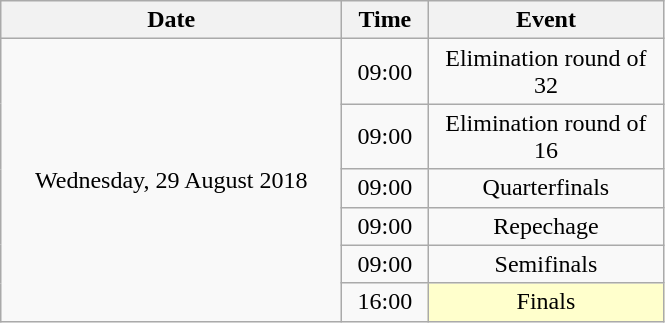<table class = "wikitable" style="text-align:center;">
<tr>
<th width=220>Date</th>
<th width=50>Time</th>
<th width=150>Event</th>
</tr>
<tr>
<td rowspan=6>Wednesday, 29 August 2018</td>
<td>09:00</td>
<td>Elimination round of 32</td>
</tr>
<tr>
<td>09:00</td>
<td>Elimination round of 16</td>
</tr>
<tr>
<td>09:00</td>
<td>Quarterfinals</td>
</tr>
<tr>
<td>09:00</td>
<td>Repechage</td>
</tr>
<tr>
<td>09:00</td>
<td>Semifinals</td>
</tr>
<tr>
<td>16:00</td>
<td bgcolor=ffffcc>Finals</td>
</tr>
</table>
